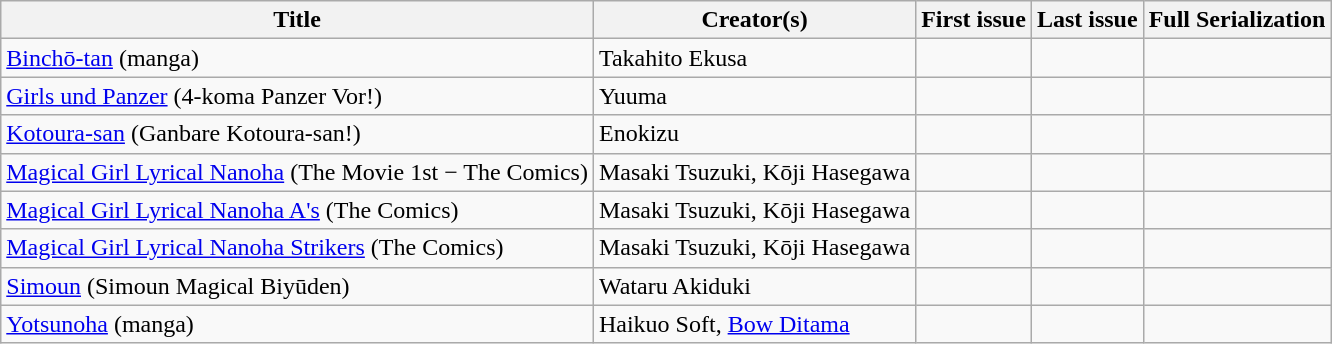<table class="wikitable sortable">
<tr>
<th>Title</th>
<th>Creator(s)</th>
<th>First issue</th>
<th>Last issue</th>
<th>Full Serialization</th>
</tr>
<tr>
<td><a href='#'>Binchō-tan</a> (manga)<br></td>
<td>Takahito Ekusa</td>
<td align="center"></td>
<td align="center"></td>
<td></td>
</tr>
<tr>
<td><a href='#'>Girls und Panzer</a> (4-koma Panzer Vor!)<br></td>
<td>Yuuma</td>
<td align="center"></td>
<td align="center"></td>
<td></td>
</tr>
<tr>
<td><a href='#'>Kotoura-san</a> (Ganbare Kotoura-san!)<br></td>
<td>Enokizu</td>
<td align="center"></td>
<td align="center"></td>
<td></td>
</tr>
<tr>
<td><a href='#'>Magical Girl Lyrical Nanoha</a> (The Movie 1st − The Comics)</td>
<td>Masaki Tsuzuki, Kōji Hasegawa</td>
<td align="center"></td>
<td align="center"></td>
<td></td>
</tr>
<tr>
<td><a href='#'>Magical Girl Lyrical Nanoha A's</a> (The Comics)<br></td>
<td>Masaki Tsuzuki, Kōji Hasegawa</td>
<td align="center"></td>
<td align="center"></td>
<td></td>
</tr>
<tr>
<td><a href='#'>Magical Girl Lyrical Nanoha Strikers</a> (The Comics)<br></td>
<td>Masaki Tsuzuki, Kōji Hasegawa</td>
<td align="center"></td>
<td align="center"></td>
<td></td>
</tr>
<tr>
<td><a href='#'>Simoun</a> (Simoun Magical Biyūden)<br></td>
<td>Wataru Akiduki</td>
<td align="center"></td>
<td align="center"></td>
<td></td>
</tr>
<tr>
<td><a href='#'>Yotsunoha</a> (manga)<br></td>
<td>Haikuo Soft, <a href='#'>Bow Ditama</a></td>
<td align="center"></td>
<td align="center"></td>
<td></td>
</tr>
</table>
